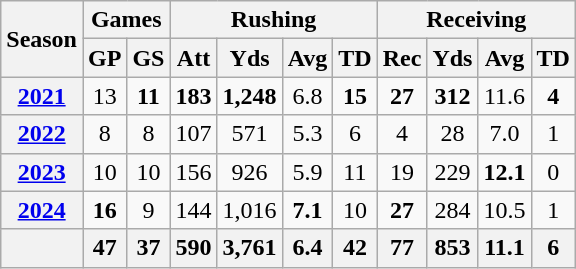<table class="wikitable" style="text-align:center;">
<tr>
<th rowspan="2">Season</th>
<th colspan="2">Games</th>
<th colspan="4">Rushing</th>
<th colspan="4">Receiving</th>
</tr>
<tr>
<th>GP</th>
<th>GS</th>
<th>Att</th>
<th>Yds</th>
<th>Avg</th>
<th>TD</th>
<th>Rec</th>
<th>Yds</th>
<th>Avg</th>
<th>TD</th>
</tr>
<tr>
<th><a href='#'>2021</a></th>
<td>13</td>
<td><strong>11</strong></td>
<td><strong>183</strong></td>
<td><strong>1,248</strong></td>
<td>6.8</td>
<td><strong>15</strong></td>
<td><strong>27</strong></td>
<td><strong>312</strong></td>
<td>11.6</td>
<td><strong>4</strong></td>
</tr>
<tr>
<th><a href='#'>2022</a></th>
<td>8</td>
<td>8</td>
<td>107</td>
<td>571</td>
<td>5.3</td>
<td>6</td>
<td>4</td>
<td>28</td>
<td>7.0</td>
<td>1</td>
</tr>
<tr>
<th><a href='#'>2023</a></th>
<td>10</td>
<td>10</td>
<td>156</td>
<td>926</td>
<td>5.9</td>
<td>11</td>
<td>19</td>
<td>229</td>
<td><strong>12.1</strong></td>
<td>0</td>
</tr>
<tr>
<th><a href='#'>2024</a></th>
<td><strong>16</strong></td>
<td>9</td>
<td>144</td>
<td>1,016</td>
<td><strong>7.1</strong></td>
<td>10</td>
<td><strong>27</strong></td>
<td>284</td>
<td>10.5</td>
<td>1</td>
</tr>
<tr>
<th></th>
<th>47</th>
<th>37</th>
<th>590</th>
<th>3,761</th>
<th>6.4</th>
<th>42</th>
<th>77</th>
<th>853</th>
<th>11.1</th>
<th>6</th>
</tr>
</table>
